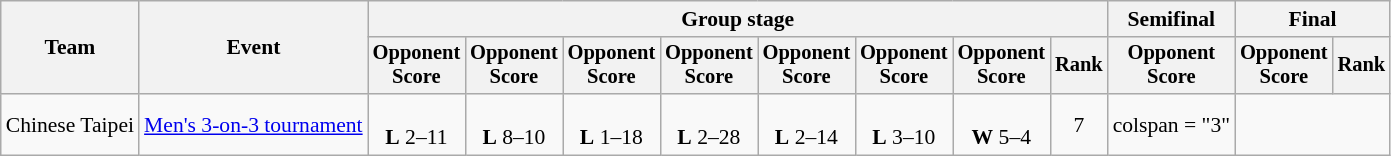<table class="wikitable" style="font-size:90%">
<tr>
<th rowspan="2">Team</th>
<th rowspan="2">Event</th>
<th colspan="8">Group stage</th>
<th>Semifinal</th>
<th colspan="2">Final</th>
</tr>
<tr style="font-size:95%">
<th>Opponent<br>Score</th>
<th>Opponent<br>Score</th>
<th>Opponent<br>Score</th>
<th>Opponent<br>Score</th>
<th>Opponent<br>Score</th>
<th>Opponent<br>Score</th>
<th>Opponent<br>Score</th>
<th>Rank</th>
<th>Opponent<br>Score</th>
<th>Opponent<br>Score</th>
<th>Rank</th>
</tr>
<tr align="center">
<td align="left">Chinese Taipei</td>
<td align="left"><a href='#'>Men's 3-on-3 tournament</a></td>
<td><br><strong>L</strong> 2–11</td>
<td><br><strong>L</strong> 8–10</td>
<td><br><strong>L</strong> 1–18</td>
<td><br><strong>L</strong> 2–28</td>
<td><br><strong>L</strong> 2–14</td>
<td><br><strong>L</strong> 3–10</td>
<td><br><strong>W</strong> 5–4</td>
<td>7</td>
<td>colspan = "3" </td>
</tr>
</table>
